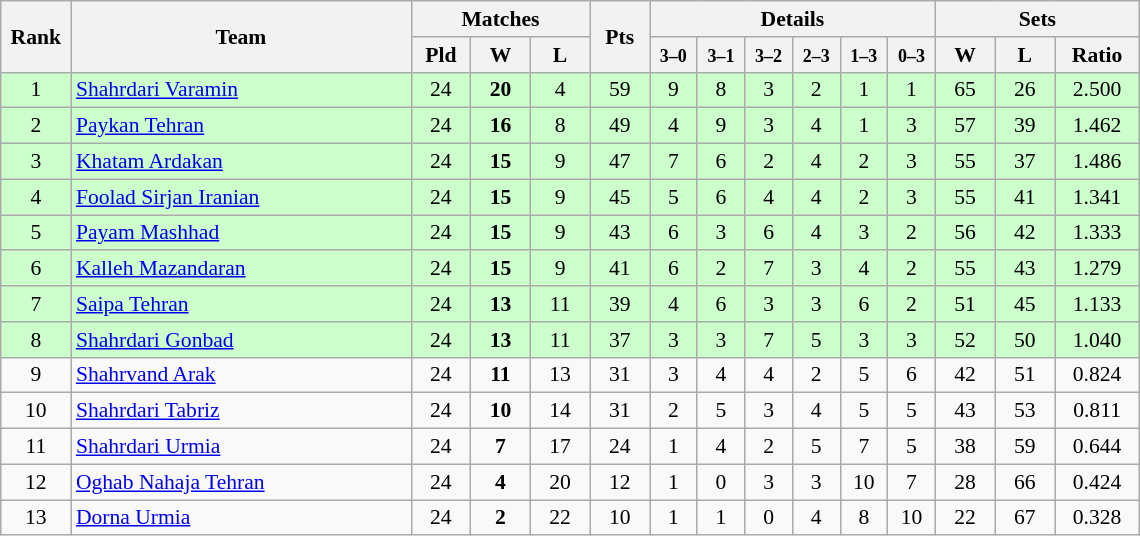<table class="wikitable" style="text-align:center; font-size:90%">
<tr>
<th rowspan=2 width=40>Rank</th>
<th rowspan=2 width=220>Team</th>
<th colspan=3>Matches</th>
<th rowspan=2 width=33>Pts</th>
<th colspan=6>Details</th>
<th colspan=3>Sets</th>
</tr>
<tr>
<th width=33>Pld</th>
<th width=33>W</th>
<th width=33>L</th>
<th width=25><small>3–0</small></th>
<th width=25><small>3–1</small></th>
<th width=25><small>3–2</small></th>
<th width=25><small>2–3</small></th>
<th width=25><small>1–3</small></th>
<th width=25><small>0–3</small></th>
<th width=33>W</th>
<th width=33>L</th>
<th width=50>Ratio</th>
</tr>
<tr bgcolor=#ccffcc>
<td>1</td>
<td style="text-align:left"><a href='#'>Shahrdari Varamin</a></td>
<td>24</td>
<td><strong>20</strong></td>
<td>4</td>
<td>59</td>
<td>9</td>
<td>8</td>
<td>3</td>
<td>2</td>
<td>1</td>
<td>1</td>
<td>65</td>
<td>26</td>
<td>2.500</td>
</tr>
<tr bgcolor=#ccffcc>
<td>2</td>
<td style="text-align:left"><a href='#'>Paykan Tehran</a></td>
<td>24</td>
<td><strong>16</strong></td>
<td>8</td>
<td>49</td>
<td>4</td>
<td>9</td>
<td>3</td>
<td>4</td>
<td>1</td>
<td>3</td>
<td>57</td>
<td>39</td>
<td>1.462</td>
</tr>
<tr bgcolor=#ccffcc>
<td>3</td>
<td style="text-align:left"><a href='#'>Khatam Ardakan</a></td>
<td>24</td>
<td><strong>15</strong></td>
<td>9</td>
<td>47</td>
<td>7</td>
<td>6</td>
<td>2</td>
<td>4</td>
<td>2</td>
<td>3</td>
<td>55</td>
<td>37</td>
<td>1.486</td>
</tr>
<tr bgcolor=#ccffcc>
<td>4</td>
<td style="text-align:left"><a href='#'>Foolad Sirjan Iranian</a></td>
<td>24</td>
<td><strong>15</strong></td>
<td>9</td>
<td>45</td>
<td>5</td>
<td>6</td>
<td>4</td>
<td>4</td>
<td>2</td>
<td>3</td>
<td>55</td>
<td>41</td>
<td>1.341</td>
</tr>
<tr bgcolor=#ccffcc>
<td>5</td>
<td style="text-align:left"><a href='#'>Payam Mashhad</a></td>
<td>24</td>
<td><strong>15</strong></td>
<td>9</td>
<td>43</td>
<td>6</td>
<td>3</td>
<td>6</td>
<td>4</td>
<td>3</td>
<td>2</td>
<td>56</td>
<td>42</td>
<td>1.333</td>
</tr>
<tr bgcolor=#ccffcc>
<td>6</td>
<td style="text-align:left"><a href='#'>Kalleh Mazandaran</a></td>
<td>24</td>
<td><strong>15</strong></td>
<td>9</td>
<td>41</td>
<td>6</td>
<td>2</td>
<td>7</td>
<td>3</td>
<td>4</td>
<td>2</td>
<td>55</td>
<td>43</td>
<td>1.279</td>
</tr>
<tr bgcolor=#ccffcc>
<td>7</td>
<td style="text-align:left"><a href='#'>Saipa Tehran</a></td>
<td>24</td>
<td><strong>13</strong></td>
<td>11</td>
<td>39</td>
<td>4</td>
<td>6</td>
<td>3</td>
<td>3</td>
<td>6</td>
<td>2</td>
<td>51</td>
<td>45</td>
<td>1.133</td>
</tr>
<tr bgcolor=#ccffcc>
<td>8</td>
<td style="text-align:left"><a href='#'>Shahrdari Gonbad</a></td>
<td>24</td>
<td><strong>13</strong></td>
<td>11</td>
<td>37</td>
<td>3</td>
<td>3</td>
<td>7</td>
<td>5</td>
<td>3</td>
<td>3</td>
<td>52</td>
<td>50</td>
<td>1.040</td>
</tr>
<tr>
<td>9</td>
<td style="text-align:left"><a href='#'>Shahrvand Arak</a></td>
<td>24</td>
<td><strong>11</strong></td>
<td>13</td>
<td>31</td>
<td>3</td>
<td>4</td>
<td>4</td>
<td>2</td>
<td>5</td>
<td>6</td>
<td>42</td>
<td>51</td>
<td>0.824</td>
</tr>
<tr>
<td>10</td>
<td style="text-align:left"><a href='#'>Shahrdari Tabriz</a></td>
<td>24</td>
<td><strong>10</strong></td>
<td>14</td>
<td>31</td>
<td>2</td>
<td>5</td>
<td>3</td>
<td>4</td>
<td>5</td>
<td>5</td>
<td>43</td>
<td>53</td>
<td>0.811</td>
</tr>
<tr>
<td>11</td>
<td style="text-align:left"><a href='#'>Shahrdari Urmia</a></td>
<td>24</td>
<td><strong>7</strong></td>
<td>17</td>
<td>24</td>
<td>1</td>
<td>4</td>
<td>2</td>
<td>5</td>
<td>7</td>
<td>5</td>
<td>38</td>
<td>59</td>
<td>0.644</td>
</tr>
<tr>
<td>12</td>
<td style="text-align:left"><a href='#'>Oghab Nahaja Tehran</a></td>
<td>24</td>
<td><strong>4</strong></td>
<td>20</td>
<td>12</td>
<td>1</td>
<td>0</td>
<td>3</td>
<td>3</td>
<td>10</td>
<td>7</td>
<td>28</td>
<td>66</td>
<td>0.424</td>
</tr>
<tr>
<td>13</td>
<td style="text-align:left"><a href='#'>Dorna Urmia</a></td>
<td>24</td>
<td><strong>2</strong></td>
<td>22</td>
<td>10</td>
<td>1</td>
<td>1</td>
<td>0</td>
<td>4</td>
<td>8</td>
<td>10</td>
<td>22</td>
<td>67</td>
<td>0.328</td>
</tr>
</table>
